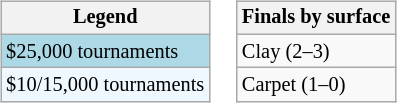<table>
<tr valign=top>
<td><br><table class=wikitable style="font-size:85%">
<tr>
<th>Legend</th>
</tr>
<tr style="background:lightblue;">
<td>$25,000 tournaments</td>
</tr>
<tr style="background:#f0f8ff;">
<td>$10/15,000 tournaments</td>
</tr>
</table>
</td>
<td><br><table class=wikitable style="font-size:85%">
<tr>
<th>Finals by surface</th>
</tr>
<tr>
<td>Clay (2–3)</td>
</tr>
<tr>
<td>Carpet (1–0)</td>
</tr>
</table>
</td>
</tr>
</table>
